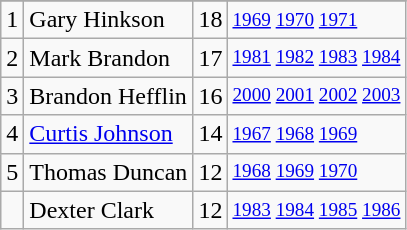<table class="wikitable">
<tr>
</tr>
<tr>
<td>1</td>
<td>Gary Hinkson</td>
<td>18</td>
<td style="font-size:80%;"><a href='#'>1969</a> <a href='#'>1970</a> <a href='#'>1971</a></td>
</tr>
<tr>
<td>2</td>
<td>Mark Brandon</td>
<td>17</td>
<td style="font-size:80%;"><a href='#'>1981</a> <a href='#'>1982</a> <a href='#'>1983</a> <a href='#'>1984</a></td>
</tr>
<tr>
<td>3</td>
<td>Brandon Hefflin</td>
<td>16</td>
<td style="font-size:80%;"><a href='#'>2000</a> <a href='#'>2001</a> <a href='#'>2002</a> <a href='#'>2003</a></td>
</tr>
<tr>
<td>4</td>
<td><a href='#'>Curtis Johnson</a></td>
<td>14</td>
<td style="font-size:80%;"><a href='#'>1967</a> <a href='#'>1968</a> <a href='#'>1969</a></td>
</tr>
<tr>
<td>5</td>
<td>Thomas Duncan</td>
<td>12</td>
<td style="font-size:80%;"><a href='#'>1968</a> <a href='#'>1969</a> <a href='#'>1970</a></td>
</tr>
<tr>
<td></td>
<td>Dexter Clark</td>
<td>12</td>
<td style="font-size:80%;"><a href='#'>1983</a> <a href='#'>1984</a> <a href='#'>1985</a> <a href='#'>1986</a></td>
</tr>
</table>
